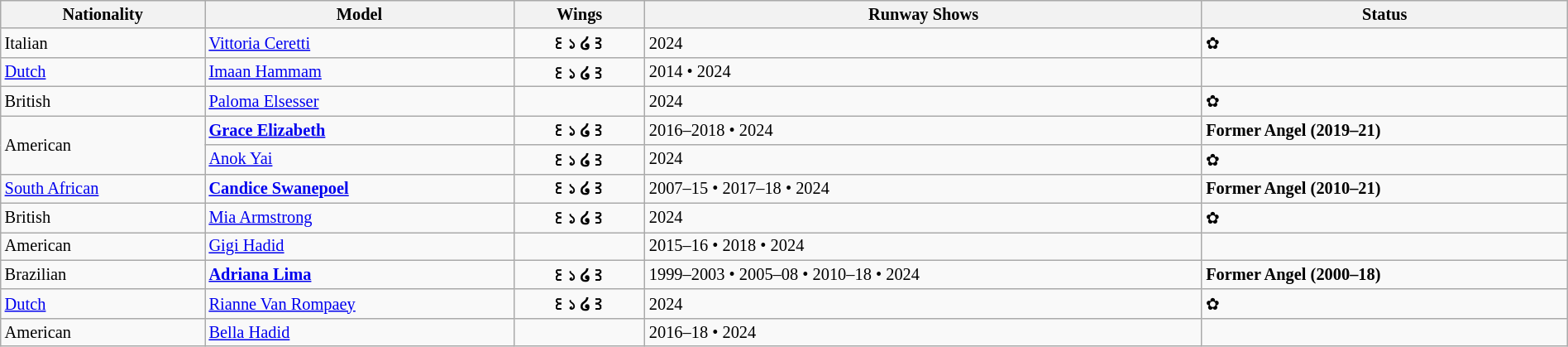<table class="sortable wikitable"  style="font-size:85%; width:100%;">
<tr>
<th>Nationality</th>
<th>Model</th>
<th>Wings</th>
<th>Runway Shows</th>
<th>Status</th>
</tr>
<tr>
<td> Italian</td>
<td><a href='#'>Vittoria Ceretti</a></td>
<td align="center"><strong>꒰১ ໒꒱</strong></td>
<td>2024</td>
<td><strong></strong> ✿</td>
</tr>
<tr>
<td> <a href='#'>Dutch</a></td>
<td><a href='#'>Imaan Hammam</a></td>
<td align="center"><strong>꒰১ ໒꒱</strong></td>
<td>2014 • 2024</td>
<td><strong></strong></td>
</tr>
<tr>
<td> British</td>
<td><a href='#'>Paloma Elsesser</a></td>
<td></td>
<td>2024</td>
<td><strong></strong> ✿</td>
</tr>
<tr>
<td rowspan="2"> American</td>
<td><strong><a href='#'>Grace Elizabeth</a></strong></td>
<td align="center"><strong>꒰১ ໒꒱</strong></td>
<td>2016–2018 • 2024</td>
<td><strong>Former  Angel (2019–21)</strong></td>
</tr>
<tr>
<td><a href='#'>Anok Yai</a></td>
<td align="center"><strong>꒰১ ໒꒱</strong></td>
<td>2024</td>
<td><strong></strong> ✿</td>
</tr>
<tr>
<td> <a href='#'>South African</a></td>
<td><strong><a href='#'>Candice Swanepoel</a></strong></td>
<td align="center"><strong>꒰১ ໒꒱</strong></td>
<td>2007–15 • 2017–18 • 2024</td>
<td><strong>Former  Angel (2010–21)</strong></td>
</tr>
<tr>
<td> British</td>
<td><a href='#'>Mia Armstrong</a></td>
<td align="center"><strong>꒰১ ໒꒱</strong></td>
<td>2024</td>
<td><strong></strong> ✿</td>
</tr>
<tr>
<td> American</td>
<td><a href='#'>Gigi Hadid</a></td>
<td></td>
<td>2015–16 • 2018 • 2024</td>
<td><strong></strong></td>
</tr>
<tr>
<td> Brazilian</td>
<td><strong><a href='#'>Adriana Lima</a></strong></td>
<td align="center"><strong>꒰১ ໒꒱</strong></td>
<td>1999–2003 • 2005–08 • 2010–18 • 2024</td>
<td><strong>Former  Angel (2000–18)</strong></td>
</tr>
<tr>
<td> <a href='#'>Dutch</a></td>
<td><a href='#'>Rianne Van Rompaey</a></td>
<td align="center"><strong>꒰১ ໒꒱</strong></td>
<td>2024</td>
<td><strong></strong> ✿</td>
</tr>
<tr>
<td> American</td>
<td><a href='#'>Bella Hadid</a></td>
<td></td>
<td>2016–18 • 2024</td>
<td><strong></strong></td>
</tr>
</table>
